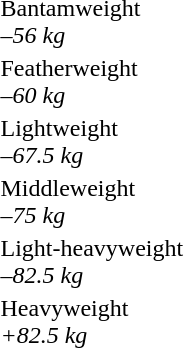<table>
<tr>
<td>Bantamweight<br><span><em>–56 kg</em></span> </td>
<td></td>
<td></td>
<td></td>
</tr>
<tr>
<td>Featherweight<br><span><em>–60 kg</em></span> </td>
<td></td>
<td></td>
<td></td>
</tr>
<tr>
<td>Lightweight<br><span><em>–67.5 kg</em></span> </td>
<td></td>
<td></td>
<td></td>
</tr>
<tr>
<td>Middleweight<br><span><em>–75 kg</em></span> </td>
<td></td>
<td></td>
<td></td>
</tr>
<tr>
<td>Light-heavyweight<br><span><em>–82.5 kg</em></span> </td>
<td></td>
<td></td>
<td></td>
</tr>
<tr>
<td>Heavyweight<br><span><em>+82.5 kg</em></span> </td>
<td></td>
<td></td>
<td></td>
</tr>
</table>
